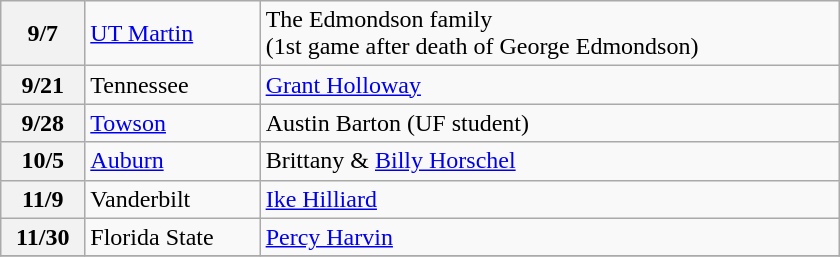<table class="wikitable" style="width:35em">
<tr>
<th>9/7</th>
<td><a href='#'>UT Martin</a></td>
<td>The Edmondson family<br>(1st game after death of George Edmondson)</td>
</tr>
<tr>
<th>9/21</th>
<td>Tennessee</td>
<td><a href='#'>Grant Holloway</a></td>
</tr>
<tr>
<th>9/28</th>
<td><a href='#'>Towson</a></td>
<td>Austin Barton (UF student)</td>
</tr>
<tr>
<th>10/5</th>
<td><a href='#'>Auburn</a></td>
<td>Brittany & <a href='#'>Billy Horschel</a></td>
</tr>
<tr>
<th>11/9</th>
<td>Vanderbilt</td>
<td><a href='#'>Ike Hilliard</a></td>
</tr>
<tr>
<th>11/30</th>
<td>Florida State</td>
<td><a href='#'>Percy Harvin</a></td>
</tr>
<tr>
</tr>
</table>
